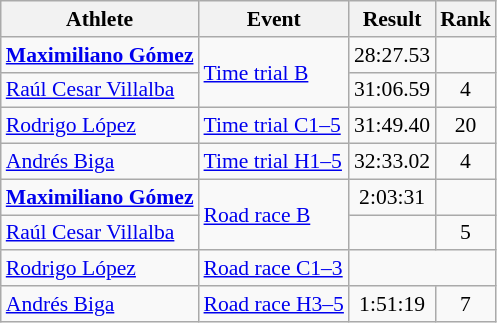<table class=wikitable style="font-size:90%">
<tr>
<th>Athlete</th>
<th>Event</th>
<th>Result</th>
<th>Rank</th>
</tr>
<tr align=center>
<td align=left><strong><a href='#'>Maximiliano Gómez</a></strong></td>
<td align=left rowspan=2><a href='#'>Time trial B</a></td>
<td>28:27.53</td>
<td></td>
</tr>
<tr align=center>
<td align=left><a href='#'>Raúl Cesar Villalba</a></td>
<td>31:06.59</td>
<td>4</td>
</tr>
<tr align=center>
<td align=left><a href='#'>Rodrigo López</a></td>
<td align=left><a href='#'>Time trial C1–5</a></td>
<td>31:49.40</td>
<td>20</td>
</tr>
<tr align=center>
<td align=left><a href='#'>Andrés Biga</a></td>
<td align=left><a href='#'>Time trial H1–5</a></td>
<td>32:33.02</td>
<td>4</td>
</tr>
<tr align=center>
<td align=left><strong><a href='#'>Maximiliano Gómez</a></strong></td>
<td align=left rowspan=2><a href='#'>Road race B</a></td>
<td>2:03:31</td>
<td></td>
</tr>
<tr align=center>
<td align=left><a href='#'>Raúl Cesar Villalba</a></td>
<td></td>
<td>5</td>
</tr>
<tr align=center>
<td align=left><a href='#'>Rodrigo López</a></td>
<td align=left><a href='#'>Road race C1–3</a></td>
<td colspan=2></td>
</tr>
<tr align=center>
<td align=left><a href='#'>Andrés Biga</a></td>
<td align=left><a href='#'>Road race H3–5</a></td>
<td>1:51:19</td>
<td>7</td>
</tr>
</table>
